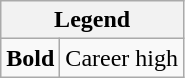<table class="wikitable mw-collapsible mw-collapsed">
<tr>
<th colspan="2">Legend</th>
</tr>
<tr>
<td><strong>Bold</strong></td>
<td>Career high</td>
</tr>
</table>
